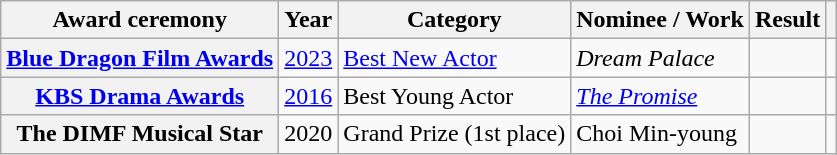<table class="wikitable plainrowheaders sortable">
<tr>
<th scope="col">Award ceremony</th>
<th scope="col">Year</th>
<th scope="col">Category</th>
<th scope="col">Nominee / Work</th>
<th scope="col">Result</th>
<th scope="col" class="unsortable"></th>
</tr>
<tr>
<th scope="row"><a href='#'>Blue Dragon Film Awards</a></th>
<td style="text-align:center"><a href='#'>2023</a></td>
<td><a href='#'>Best New Actor</a></td>
<td><em>Dream Palace</em></td>
<td></td>
<td style="text-align:center"></td>
</tr>
<tr>
<th scope="row"><a href='#'>KBS Drama Awards</a></th>
<td style="text-align:center"><a href='#'>2016</a></td>
<td>Best Young Actor</td>
<td><em><a href='#'>The Promise</a></em></td>
<td></td>
<td style="text-align:center"></td>
</tr>
<tr>
<th scope="row">The DIMF Musical Star</th>
<td style="text-align:center">2020</td>
<td>Grand Prize (1st place)</td>
<td>Choi Min-young</td>
<td></td>
<td style="text-align:center"></td>
</tr>
</table>
